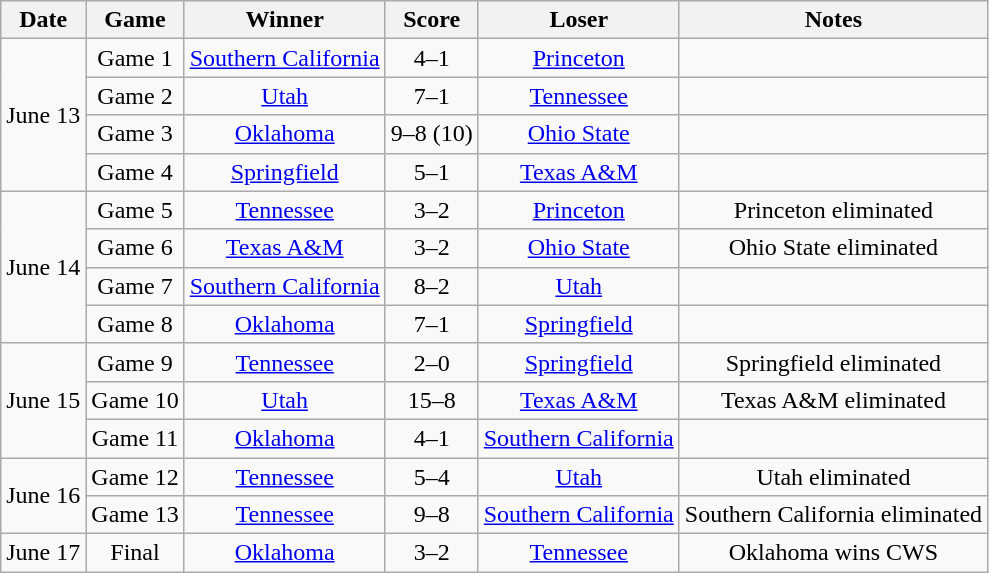<table class="wikitable">
<tr>
<th>Date</th>
<th>Game</th>
<th>Winner</th>
<th>Score</th>
<th>Loser</th>
<th>Notes</th>
</tr>
<tr align=center>
<td rowspan=4>June 13</td>
<td>Game 1</td>
<td><a href='#'>Southern California</a></td>
<td>4–1</td>
<td><a href='#'>Princeton</a></td>
<td></td>
</tr>
<tr align=center>
<td>Game 2</td>
<td><a href='#'>Utah</a></td>
<td>7–1</td>
<td><a href='#'>Tennessee</a></td>
<td></td>
</tr>
<tr align=center>
<td>Game 3</td>
<td><a href='#'>Oklahoma</a></td>
<td>9–8 (10)</td>
<td><a href='#'>Ohio State</a></td>
<td></td>
</tr>
<tr align=center>
<td>Game 4</td>
<td><a href='#'>Springfield</a></td>
<td>5–1</td>
<td><a href='#'>Texas A&M</a></td>
<td></td>
</tr>
<tr align=center>
<td rowspan=4>June 14</td>
<td>Game 5</td>
<td><a href='#'>Tennessee</a></td>
<td>3–2</td>
<td><a href='#'>Princeton</a></td>
<td>Princeton eliminated</td>
</tr>
<tr align=center>
<td>Game 6</td>
<td><a href='#'>Texas A&M</a></td>
<td>3–2</td>
<td><a href='#'>Ohio State</a></td>
<td>Ohio State eliminated</td>
</tr>
<tr align=center>
<td>Game 7</td>
<td><a href='#'>Southern California</a></td>
<td>8–2</td>
<td><a href='#'>Utah</a></td>
<td></td>
</tr>
<tr align=center>
<td>Game 8</td>
<td><a href='#'>Oklahoma</a></td>
<td>7–1</td>
<td><a href='#'>Springfield</a></td>
<td></td>
</tr>
<tr align=center>
<td rowspan=3>June 15</td>
<td>Game 9</td>
<td><a href='#'>Tennessee</a></td>
<td>2–0</td>
<td><a href='#'>Springfield</a></td>
<td>Springfield eliminated</td>
</tr>
<tr align=center>
<td>Game 10</td>
<td><a href='#'>Utah</a></td>
<td>15–8</td>
<td><a href='#'>Texas A&M</a></td>
<td>Texas A&M eliminated</td>
</tr>
<tr align=center>
<td>Game 11</td>
<td><a href='#'>Oklahoma</a></td>
<td>4–1</td>
<td><a href='#'>Southern California</a></td>
<td></td>
</tr>
<tr align=center>
<td rowspan=2>June 16</td>
<td>Game 12</td>
<td><a href='#'>Tennessee</a></td>
<td>5–4</td>
<td><a href='#'>Utah</a></td>
<td>Utah eliminated</td>
</tr>
<tr align=center>
<td>Game 13</td>
<td><a href='#'>Tennessee</a></td>
<td>9–8</td>
<td><a href='#'>Southern California</a></td>
<td>Southern California eliminated</td>
</tr>
<tr align=center>
<td rowspan=1>June 17</td>
<td>Final</td>
<td><a href='#'>Oklahoma</a></td>
<td>3–2</td>
<td><a href='#'>Tennessee</a></td>
<td>Oklahoma wins CWS</td>
</tr>
</table>
